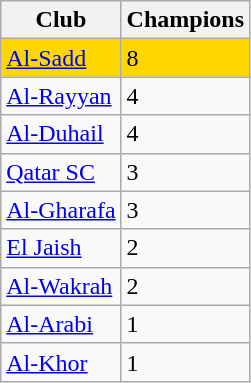<table class="wikitable sortable">
<tr>
<th>Club</th>
<th>Champions</th>
</tr>
<tr ! style="background:gold;">
<td><a href='#'>Al-Sadd</a></td>
<td>8</td>
</tr>
<tr>
<td><a href='#'>Al-Rayyan</a></td>
<td>4</td>
</tr>
<tr>
<td><a href='#'>Al-Duhail</a></td>
<td>4</td>
</tr>
<tr>
<td><a href='#'>Qatar SC</a></td>
<td>3</td>
</tr>
<tr>
<td><a href='#'>Al-Gharafa</a></td>
<td>3</td>
</tr>
<tr>
<td><a href='#'>El Jaish</a></td>
<td>2</td>
</tr>
<tr>
<td><a href='#'>Al-Wakrah</a></td>
<td>2</td>
</tr>
<tr>
<td><a href='#'>Al-Arabi</a></td>
<td>1</td>
</tr>
<tr>
<td><a href='#'>Al-Khor</a></td>
<td>1</td>
</tr>
</table>
